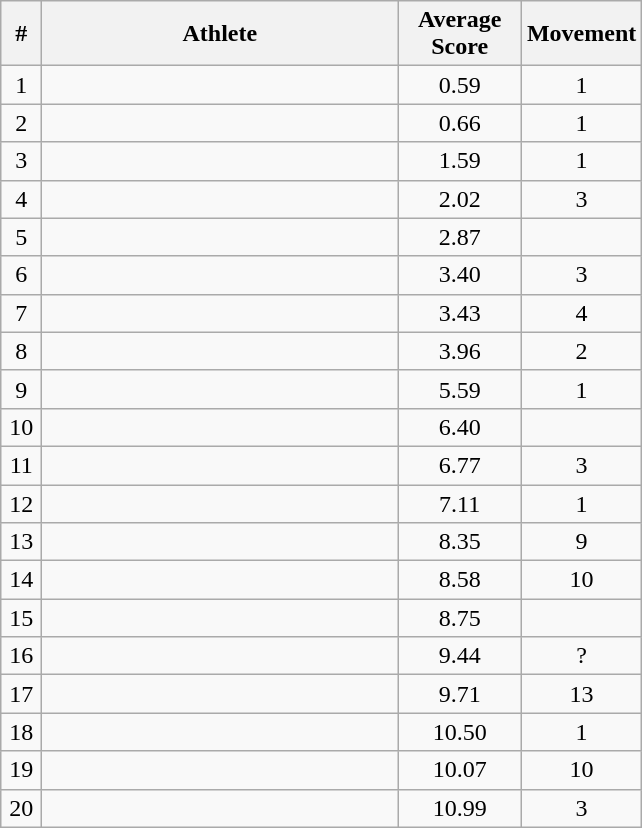<table class=wikitable style=text-align:center>
<tr>
<th width="20">#</th>
<th width="230">Athlete</th>
<th width="75">Average Score</th>
<th width="15">Movement</th>
</tr>
<tr>
<td>1</td>
<td align="left"> </td>
<td>0.59</td>
<td> 1</td>
</tr>
<tr>
<td>2</td>
<td align="left"></td>
<td>0.66</td>
<td> 1</td>
</tr>
<tr>
<td>3</td>
<td align="left"></td>
<td>1.59</td>
<td> 1</td>
</tr>
<tr>
<td>4</td>
<td align="left"></td>
<td>2.02</td>
<td> 3</td>
</tr>
<tr>
<td>5</td>
<td align="left"></td>
<td>2.87</td>
<td></td>
</tr>
<tr>
<td>6</td>
<td align="left"><em></td>
<td>3.40</td>
<td> 3</td>
</tr>
<tr>
<td>7</td>
<td align="left"></td>
<td>3.43</td>
<td> 4</td>
</tr>
<tr>
<td>8</td>
<td align="left"></td>
<td>3.96</td>
<td> 2</td>
</tr>
<tr>
<td>9</td>
<td align="left"></td>
<td>5.59</td>
<td> 1</td>
</tr>
<tr>
<td>10</td>
<td align="left"></td>
<td>6.40</td>
<td></td>
</tr>
<tr>
<td>11</td>
<td align="left"></td>
<td>6.77</td>
<td> 3</td>
</tr>
<tr>
<td>12</td>
<td align="left"></td>
<td>7.11</td>
<td> 1</td>
</tr>
<tr>
<td>13</td>
<td align="left"></td>
<td>8.35</td>
<td> 9</td>
</tr>
<tr>
<td>14</td>
<td align="left"></td>
<td>8.58</td>
<td> 10</td>
</tr>
<tr>
<td>15</td>
<td align="left"></td>
<td>8.75</td>
<td></td>
</tr>
<tr>
<td>16</td>
<td align="left"></td>
<td>9.44</td>
<td> ?</td>
</tr>
<tr>
<td>17</td>
<td align="left"></td>
<td>9.71</td>
<td> 13</td>
</tr>
<tr>
<td>18</td>
<td align="left"></td>
<td>10.50</td>
<td> 1</td>
</tr>
<tr>
<td>19</td>
<td align="left"></td>
<td>10.07</td>
<td> 10</td>
</tr>
<tr>
<td>20</td>
<td align="left"></td>
<td>10.99</td>
<td> 3</td>
</tr>
</table>
